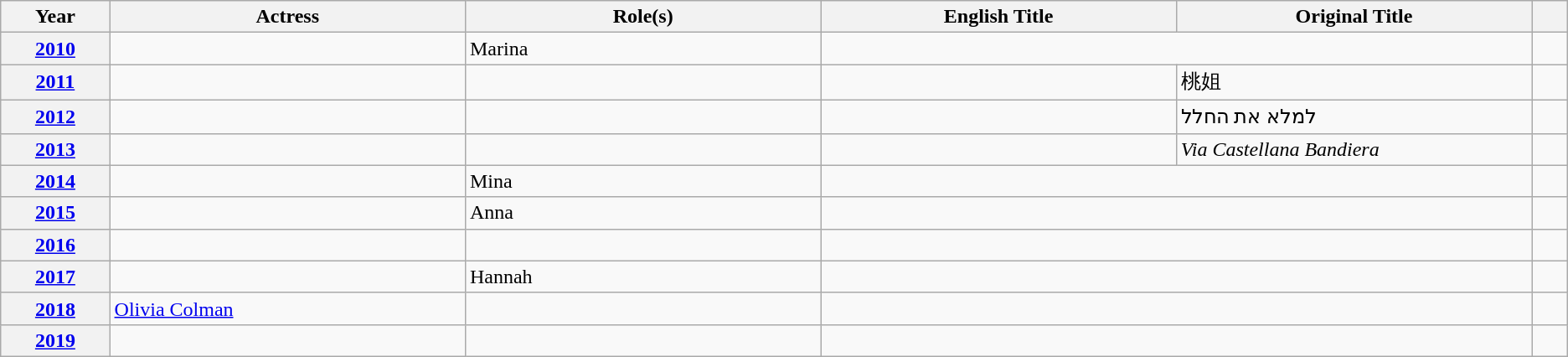<table class="wikitable unsortable">
<tr>
<th scope="col" style="width:3%;">Year</th>
<th scope="col" style="width:10%;">Actress</th>
<th scope="col" style="width:10%;">Role(s)</th>
<th scope="col" style="width:10%;">English Title</th>
<th scope="col" style="width:10%;">Original Title</th>
<th scope="col" style="width:1%;" class="unsortable"></th>
</tr>
<tr>
<th scope="row" style="text-align:center"><a href='#'>2010</a></th>
<td> </td>
<td>Marina</td>
<td colspan="2"></td>
<td style="text-align:center"></td>
</tr>
<tr>
<th scope="row" style="text-align:center"><a href='#'>2011</a></th>
<td> </td>
<td></td>
<td></td>
<td>桃姐</td>
<td style="text-align:center"></td>
</tr>
<tr>
<th scope="row" style="text-align:center"><a href='#'>2012</a></th>
<td> </td>
<td></td>
<td></td>
<td>למלא את החלל</td>
<td style="text-align:center"></td>
</tr>
<tr>
<th scope="row" style="text-align:center"><a href='#'>2013</a></th>
<td> </td>
<td></td>
<td></td>
<td><em>Via Castellana Bandiera</em></td>
<td style="text-align:center"></td>
</tr>
<tr>
<th scope="row" style="text-align:center"><a href='#'>2014</a></th>
<td> </td>
<td>Mina</td>
<td colspan="2"></td>
<td style="text-align:center"></td>
</tr>
<tr>
<th scope="row" style="text-align:center"><a href='#'>2015</a></th>
<td> </td>
<td>Anna</td>
<td colspan="2"></td>
<td style="text-align:center"></td>
</tr>
<tr>
<th scope="row" style="text-align:center"><a href='#'>2016</a></th>
<td> </td>
<td></td>
<td colspan="2"></td>
<td style="text-align:center"></td>
</tr>
<tr>
<th scope="row" style="text-align:center"><a href='#'>2017</a></th>
<td> </td>
<td>Hannah</td>
<td colspan="2"></td>
<td style="text-align:center"></td>
</tr>
<tr>
<th scope="row" style="text-align:center"><a href='#'>2018</a></th>
<td> <a href='#'>Olivia Colman</a></td>
<td></td>
<td colspan="2"></td>
<td style="text-align:center"></td>
</tr>
<tr>
<th scope="row" style="text-align:center"><a href='#'>2019</a></th>
<td> </td>
<td></td>
<td colspan="2"></td>
<td style="text-align:center"></td>
</tr>
</table>
